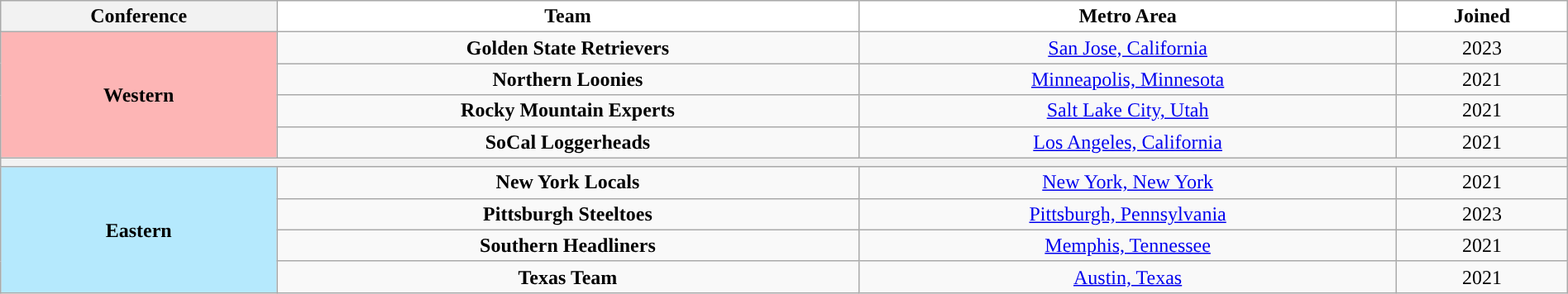<table class="wikitable" style="width:100%">
<tr>
<th>Conference</th>
<th style="background:white" scope="col">Team</th>
<th style="background:white" scope="col">Metro Area</th>
<th style="background:white" scope="col">Joined</th>
</tr>
<tr>
<th rowspan="4" style="background:#fdb5b5;">Western</th>
<td align="center"><strong>Golden State Retrievers</strong></td>
<td align="center"><a href='#'>San Jose, California</a></td>
<td align="center">2023</td>
</tr>
<tr>
<td align="center"><strong>Northern Loonies</strong></td>
<td align="center"><a href='#'>Minneapolis, Minnesota</a></td>
<td align="center">2021</td>
</tr>
<tr>
<td align="center"><strong>Rocky Mountain Experts</strong></td>
<td align="center"><a href='#'>Salt Lake City, Utah</a></td>
<td align="center">2021</td>
</tr>
<tr>
<td align="center"><strong>SoCal Loggerheads</strong></td>
<td align="center"><a href='#'>Los Angeles, California</a></td>
<td align="center">2021</td>
</tr>
<tr>
<th colspan="4"></th>
</tr>
<tr>
<th rowspan="4" style="background:#b5e9fd;">Eastern</th>
<td align="center"><strong>New York Locals</strong></td>
<td align="center"><a href='#'>New York, New York</a></td>
<td align="center">2021</td>
</tr>
<tr>
<td align="center"><strong>Pittsburgh Steeltoes</strong></td>
<td align="center"><a href='#'>Pittsburgh, Pennsylvania</a></td>
<td align="center">2023</td>
</tr>
<tr>
<td align="center"><strong>Southern Headliners</strong></td>
<td align="center"><a href='#'>Memphis, Tennessee</a></td>
<td align="center">2021</td>
</tr>
<tr>
<td align="center"><strong>Texas Team</strong></td>
<td align="center"><a href='#'>Austin, Texas</a></td>
<td align="center">2021</td>
</tr>
</table>
